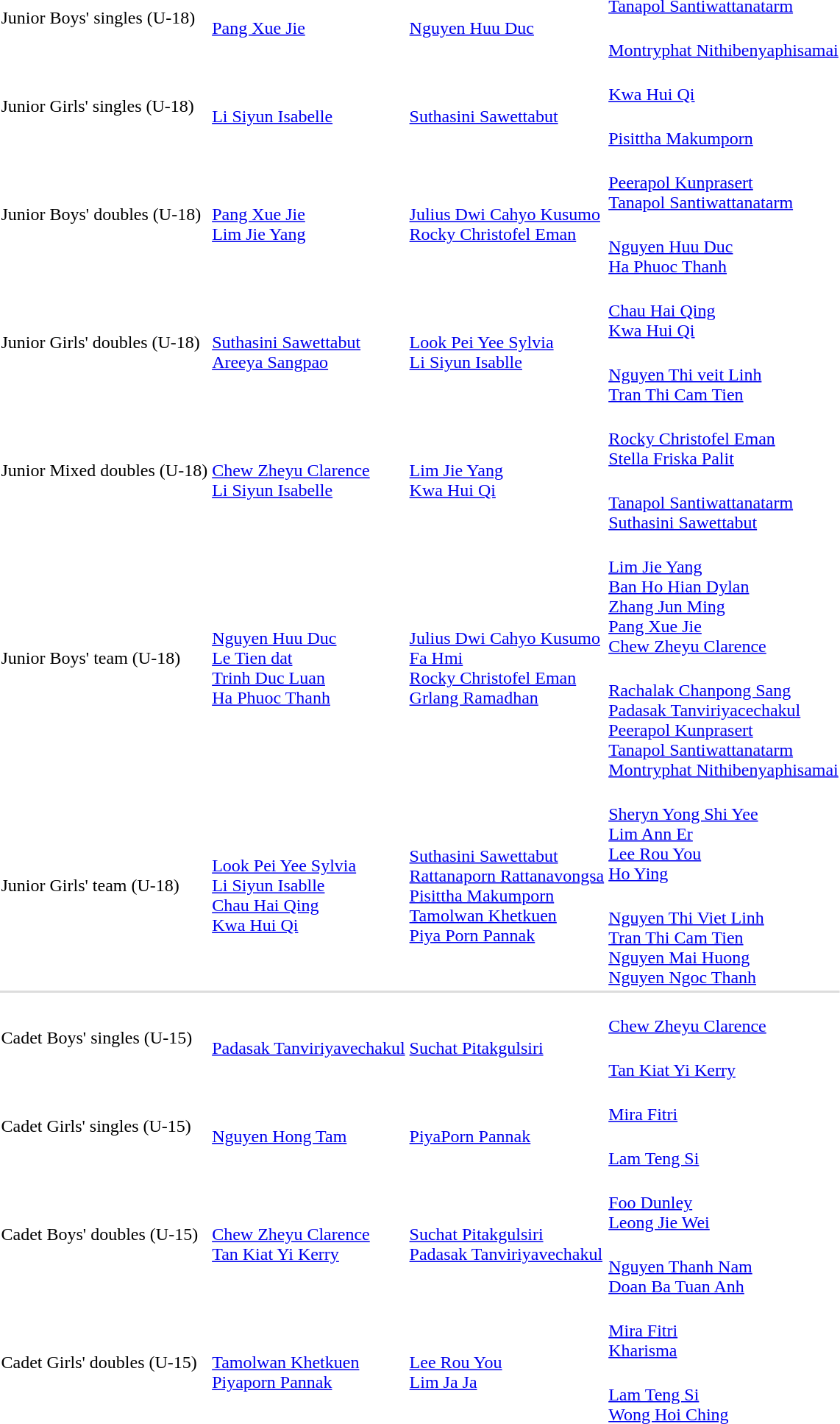<table>
<tr>
<td rowspan=2>Junior Boys' singles (U-18)</td>
<td rowspan=2><br><a href='#'>Pang Xue Jie</a></td>
<td rowspan=2><br><a href='#'>Nguyen Huu Duc</a></td>
<td><br><a href='#'>Tanapol Santiwattanatarm</a></td>
</tr>
<tr>
<td><br><a href='#'>Montryphat Nithibenyaphisamai</a></td>
</tr>
<tr>
<td rowspan=2>Junior Girls' singles (U-18)</td>
<td rowspan=2><br><a href='#'>Li Siyun Isabelle</a></td>
<td rowspan=2><br><a href='#'>Suthasini Sawettabut</a></td>
<td><br><a href='#'>Kwa Hui Qi</a></td>
</tr>
<tr>
<td><br><a href='#'>Pisittha Makumporn</a></td>
</tr>
<tr>
<td rowspan=2>Junior Boys' doubles (U-18)</td>
<td rowspan=2><br><a href='#'>Pang Xue Jie</a><br><a href='#'>Lim Jie Yang</a></td>
<td rowspan=2><br><a href='#'>Julius Dwi Cahyo Kusumo</a><br><a href='#'>Rocky Christofel Eman</a></td>
<td><br><a href='#'>Peerapol Kunprasert</a><br><a href='#'>Tanapol Santiwattanatarm</a></td>
</tr>
<tr>
<td><br><a href='#'>Nguyen Huu Duc</a><br><a href='#'>Ha Phuoc Thanh</a></td>
</tr>
<tr>
<td rowspan=2>Junior Girls' doubles (U-18)</td>
<td rowspan=2><br><a href='#'>Suthasini Sawettabut</a><br><a href='#'>Areeya Sangpao</a></td>
<td rowspan=2><br><a href='#'>Look Pei Yee Sylvia</a><br><a href='#'>Li Siyun Isablle</a></td>
<td><br><a href='#'>Chau Hai Qing</a><br><a href='#'>Kwa Hui Qi</a></td>
</tr>
<tr>
<td><br><a href='#'>Nguyen Thi veit Linh</a><br><a href='#'>Tran Thi Cam Tien</a></td>
</tr>
<tr>
<td rowspan=2>Junior Mixed doubles (U-18)</td>
<td rowspan=2><br><a href='#'>Chew Zheyu Clarence</a><br><a href='#'>Li Siyun Isabelle</a></td>
<td rowspan=2><br><a href='#'>Lim Jie Yang</a><br><a href='#'>Kwa Hui Qi</a></td>
<td><br><a href='#'>Rocky Christofel Eman</a><br><a href='#'>Stella Friska Palit</a></td>
</tr>
<tr>
<td><br><a href='#'>Tanapol Santiwattanatarm</a><br><a href='#'>Suthasini Sawettabut</a></td>
</tr>
<tr>
<td rowspan=2>Junior Boys' team (U-18)</td>
<td rowspan=2><br><a href='#'>Nguyen Huu Duc</a><br><a href='#'>Le Tien dat</a><br><a href='#'>Trinh Duc Luan</a><br><a href='#'>Ha Phuoc Thanh</a></td>
<td rowspan=2><br><a href='#'>Julius Dwi Cahyo Kusumo</a><br><a href='#'>Fa Hmi</a><br><a href='#'>Rocky Christofel Eman</a><br><a href='#'>Grlang Ramadhan</a></td>
<td><br><a href='#'>Lim Jie Yang</a><br><a href='#'>Ban Ho Hian Dylan</a><br><a href='#'>Zhang Jun Ming</a><br><a href='#'>Pang Xue Jie</a><br><a href='#'>Chew Zheyu Clarence</a></td>
</tr>
<tr>
<td><br><a href='#'>Rachalak Chanpong Sang</a><br><a href='#'>Padasak Tanviriyacechakul</a><br><a href='#'>Peerapol Kunprasert</a><br><a href='#'>Tanapol Santiwattanatarm</a><br><a href='#'>Montryphat Nithibenyaphisamai</a></td>
</tr>
<tr>
<td rowspan=2>Junior Girls' team (U-18)</td>
<td rowspan=2><br><a href='#'>Look Pei Yee Sylvia</a><br><a href='#'>Li Siyun Isablle</a><br><a href='#'>Chau Hai Qing</a><br><a href='#'>Kwa Hui Qi</a></td>
<td rowspan=2><br><a href='#'>Suthasini Sawettabut</a><br><a href='#'>Rattanaporn Rattanavongsa</a><br><a href='#'>Pisittha Makumporn</a><br><a href='#'>Tamolwan Khetkuen</a><br><a href='#'>Piya Porn Pannak</a></td>
<td><br><a href='#'>Sheryn Yong Shi Yee</a><br><a href='#'>Lim Ann Er</a><br><a href='#'>Lee Rou You</a><br><a href='#'>Ho Ying</a></td>
</tr>
<tr>
<td><br><a href='#'>Nguyen Thi Viet Linh</a><br><a href='#'>Tran Thi Cam Tien</a><br><a href='#'>Nguyen Mai Huong</a><br><a href='#'>Nguyen Ngoc Thanh</a></td>
</tr>
<tr style="background:#dddddd;">
<td colspan=7></td>
</tr>
<tr>
<td rowspan=2>Cadet Boys' singles (U-15)</td>
<td rowspan=2><br><a href='#'>Padasak Tanviriyavechakul</a></td>
<td rowspan=2><br><a href='#'>Suchat Pitakgulsiri</a></td>
<td><br><a href='#'>Chew Zheyu Clarence</a></td>
</tr>
<tr>
<td><br><a href='#'>Tan Kiat Yi Kerry</a></td>
</tr>
<tr>
<td rowspan=2>Cadet Girls' singles (U-15)</td>
<td rowspan=2><br><a href='#'>Nguyen Hong Tam</a></td>
<td rowspan=2><br><a href='#'>PiyaPorn Pannak</a></td>
<td><br><a href='#'>Mira Fitri</a></td>
</tr>
<tr>
<td><br><a href='#'>Lam Teng Si</a></td>
</tr>
<tr>
<td rowspan=2>Cadet Boys' doubles (U-15)</td>
<td rowspan=2><br><a href='#'>Chew Zheyu Clarence</a><br><a href='#'>Tan Kiat Yi Kerry</a></td>
<td rowspan=2><br><a href='#'>Suchat Pitakgulsiri</a><br><a href='#'>Padasak Tanviriyavechakul</a></td>
<td><br><a href='#'>Foo Dunley</a><br><a href='#'>Leong Jie Wei</a></td>
</tr>
<tr>
<td><br><a href='#'>Nguyen Thanh Nam</a><br><a href='#'>Doan Ba Tuan Anh</a></td>
</tr>
<tr>
<td rowspan=2>Cadet Girls' doubles (U-15)</td>
<td rowspan=2><br><a href='#'>Tamolwan Khetkuen</a><br><a href='#'>Piyaporn Pannak</a></td>
<td rowspan=2><br><a href='#'>Lee Rou You</a><br><a href='#'>Lim Ja Ja</a></td>
<td><br><a href='#'>Mira Fitri</a><br><a href='#'>Kharisma</a></td>
</tr>
<tr>
<td><br><a href='#'>Lam Teng Si</a><br><a href='#'>Wong Hoi Ching</a></td>
</tr>
</table>
